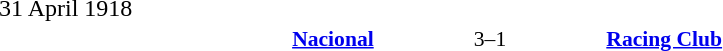<table width=100% cellspacing=1>
<tr>
<th width=20%></th>
<th width=12%></th>
<th width=20%></th>
<th></th>
</tr>
<tr>
<td>31 April 1918</td>
</tr>
<tr style=font-size:90%>
<td align=right><strong> <a href='#'>Nacional</a></strong></td>
<td align=center>3–1</td>
<td><strong> <a href='#'>Racing Club</a></strong></td>
<td></td>
</tr>
<tr>
</tr>
</table>
